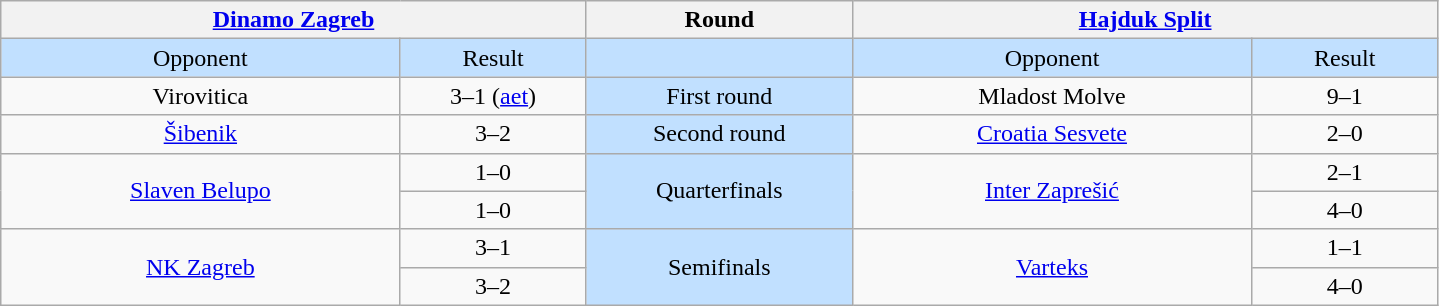<table class="wikitable" style="text-align: center;">
<tr>
<th colspan=2><a href='#'>Dinamo Zagreb</a></th>
<th>Round</th>
<th colspan=2><a href='#'>Hajduk Split</a></th>
</tr>
<tr bgcolor=#c1e0ff>
<td width=15%>Opponent</td>
<td width=7%>Result</td>
<td width=10%></td>
<td width=15%>Opponent</td>
<td width=7%>Result</td>
</tr>
<tr>
<td rowspan=1 align=center>Virovitica</td>
<td>3–1 (<a href='#'>aet</a>)</td>
<td rowspan=1 bgcolor=#c1e0ff>First round</td>
<td rowspan=1 align=center>Mladost Molve</td>
<td>9–1</td>
</tr>
<tr>
<td rowspan=1 align=center><a href='#'>Šibenik</a></td>
<td>3–2</td>
<td rowspan=1 bgcolor=#c1e0ff>Second round</td>
<td rowspan=1 align=center><a href='#'>Croatia Sesvete</a></td>
<td>2–0</td>
</tr>
<tr>
<td rowspan=2 align=center><a href='#'>Slaven Belupo</a></td>
<td>1–0</td>
<td rowspan=2 bgcolor=#c1e0ff>Quarterfinals</td>
<td rowspan=2 align=center><a href='#'>Inter Zaprešić</a></td>
<td>2–1</td>
</tr>
<tr>
<td>1–0</td>
<td>4–0</td>
</tr>
<tr>
<td rowspan=2 align=center><a href='#'>NK Zagreb</a></td>
<td>3–1</td>
<td rowspan=2 bgcolor=#c1e0ff>Semifinals</td>
<td rowspan=2 align=center><a href='#'>Varteks</a></td>
<td>1–1</td>
</tr>
<tr>
<td>3–2</td>
<td>4–0</td>
</tr>
</table>
